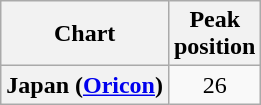<table class="wikitable plainrowheaders">
<tr>
<th>Chart</th>
<th>Peak<br>position</th>
</tr>
<tr>
<th scope="row">Japan (<a href='#'>Oricon</a>)</th>
<td style="text-align:center;">26</td>
</tr>
</table>
